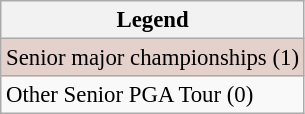<table class="wikitable" style="font-size:95%;">
<tr>
<th>Legend</th>
</tr>
<tr style="background:#e5d1cb;">
<td>Senior major championships (1)</td>
</tr>
<tr>
<td>Other Senior PGA Tour (0)</td>
</tr>
</table>
